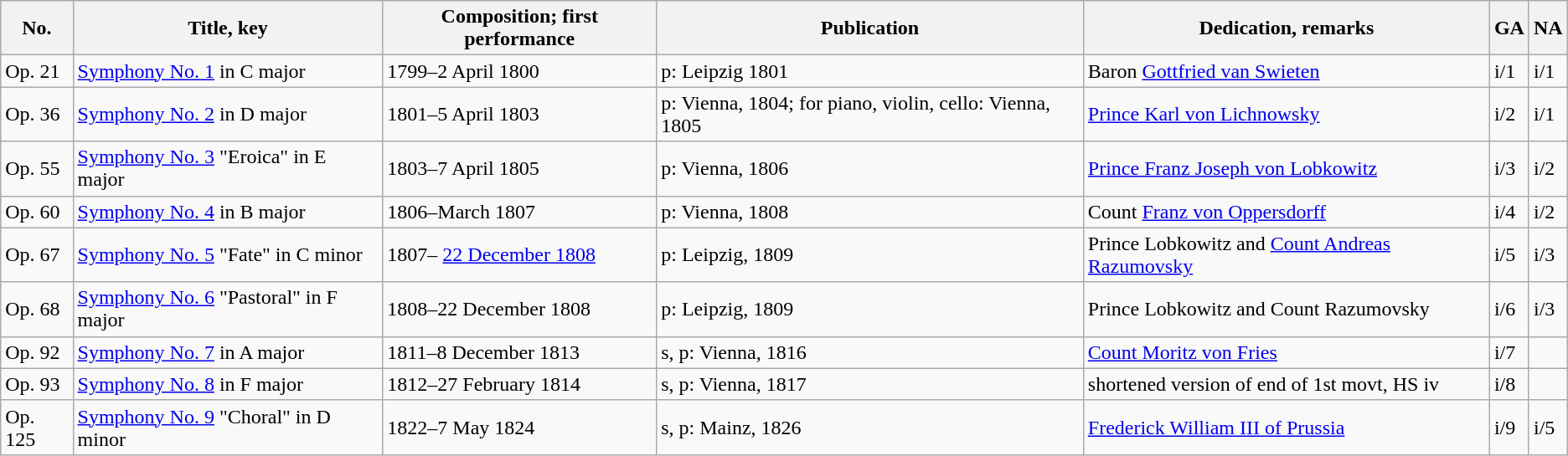<table class="wikitable sortable">
<tr>
<th>No.</th>
<th>Title, key</th>
<th>Composition; first performance</th>
<th>Publication</th>
<th>Dedication, remarks</th>
<th class="unsortable">GA</th>
<th class="unsortable">NA</th>
</tr>
<tr>
<td>Op. 21</td>
<td><a href='#'>Symphony No. 1</a> in C major</td>
<td data-sort-value="1799">1799–2 April 1800</td>
<td data-sort-value="1801">p: Leipzig 1801</td>
<td>Baron <a href='#'>Gottfried van Swieten</a></td>
<td>i/1</td>
<td>i/1</td>
</tr>
<tr>
<td>Op. 36</td>
<td><a href='#'>Symphony No. 2</a> in D major</td>
<td data-sort-value="1801">1801–5 April 1803</td>
<td data-sort-value="1804">p: Vienna, 1804; for piano, violin, cello: Vienna, 1805</td>
<td><a href='#'>Prince Karl von Lichnowsky</a></td>
<td>i/2</td>
<td>i/1</td>
</tr>
<tr>
<td>Op. 55</td>
<td><a href='#'>Symphony No. 3</a> "Eroica" in E major</td>
<td data-sort-value="1803">1803–7 April 1805</td>
<td data-sort-value="1806">p: Vienna, 1806</td>
<td><a href='#'>Prince Franz Joseph von Lobkowitz</a></td>
<td>i/3</td>
<td>i/2</td>
</tr>
<tr>
<td>Op. 60</td>
<td><a href='#'>Symphony No. 4</a> in B major</td>
<td data-sort-value="1806">1806–March 1807</td>
<td data-sort-value="1808">p: Vienna, 1808</td>
<td>Count <a href='#'>Franz von Oppersdorff</a></td>
<td>i/4</td>
<td>i/2</td>
</tr>
<tr>
<td>Op. 67</td>
<td><a href='#'>Symphony No. 5</a> "Fate" in C minor</td>
<td data-sort-value="1807">1807– <a href='#'>22 December 1808</a></td>
<td data-sort-value="1809">p: Leipzig, 1809</td>
<td>Prince Lobkowitz and <a href='#'>Count Andreas Razumovsky</a></td>
<td>i/5</td>
<td>i/3</td>
</tr>
<tr>
<td>Op. 68</td>
<td><a href='#'>Symphony No. 6</a> "Pastoral" in F major</td>
<td data-sort-value="1808">1808–22 December 1808</td>
<td data-sort-value="1809">p: Leipzig, 1809</td>
<td>Prince Lobkowitz and Count Razumovsky</td>
<td>i/6</td>
<td>i/3</td>
</tr>
<tr>
<td>Op. 92</td>
<td><a href='#'>Symphony No. 7</a> in A major</td>
<td data-sort-value="1811">1811–8 December 1813</td>
<td data-sort-value="1816">s, p: Vienna, 1816</td>
<td><a href='#'>Count Moritz von Fries</a></td>
<td>i/7</td>
<td></td>
</tr>
<tr>
<td>Op. 93</td>
<td><a href='#'>Symphony No. 8</a> in F major</td>
<td data-sort-value="1812">1812–27 February 1814</td>
<td data-sort-value="1817">s, p: Vienna, 1817</td>
<td>shortened version of end of 1st movt, HS iv</td>
<td>i/8</td>
<td></td>
</tr>
<tr>
<td>Op. 125</td>
<td><a href='#'>Symphony No. 9</a> "Choral" in D minor</td>
<td data-sort-value="1822">1822–7 May 1824</td>
<td data-sort-value="1826">s, p: Mainz, 1826</td>
<td><a href='#'>Frederick William III of Prussia</a></td>
<td>i/9</td>
<td>i/5</td>
</tr>
</table>
